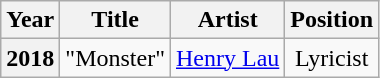<table class="wikitable plainrowheaders" style="text-align:center">
<tr>
<th scope="col">Year</th>
<th scope="col">Title</th>
<th scope="col">Artist</th>
<th scope="col">Position</th>
</tr>
<tr>
<th scope="row">2018</th>
<td>"Monster"</td>
<td><a href='#'>Henry Lau</a></td>
<td>Lyricist</td>
</tr>
</table>
